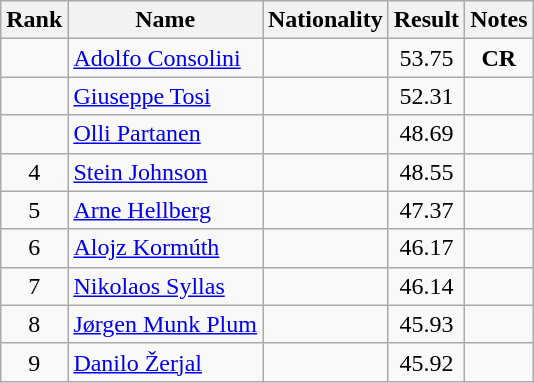<table class="wikitable sortable" style="text-align:center">
<tr>
<th>Rank</th>
<th>Name</th>
<th>Nationality</th>
<th>Result</th>
<th>Notes</th>
</tr>
<tr>
<td></td>
<td align=left><a href='#'>Adolfo Consolini</a></td>
<td align=left></td>
<td>53.75</td>
<td><strong>CR</strong></td>
</tr>
<tr>
<td></td>
<td align=left><a href='#'>Giuseppe Tosi</a></td>
<td align=left></td>
<td>52.31</td>
<td></td>
</tr>
<tr>
<td></td>
<td align=left><a href='#'>Olli Partanen</a></td>
<td align=left></td>
<td>48.69</td>
<td></td>
</tr>
<tr>
<td>4</td>
<td align=left><a href='#'>Stein Johnson</a></td>
<td align=left></td>
<td>48.55</td>
<td></td>
</tr>
<tr>
<td>5</td>
<td align=left><a href='#'>Arne Hellberg</a></td>
<td align=left></td>
<td>47.37</td>
<td></td>
</tr>
<tr>
<td>6</td>
<td align=left><a href='#'>Alojz Kormúth</a></td>
<td align=left></td>
<td>46.17</td>
<td></td>
</tr>
<tr>
<td>7</td>
<td align=left><a href='#'>Nikolaos Syllas</a></td>
<td align=left></td>
<td>46.14</td>
<td></td>
</tr>
<tr>
<td>8</td>
<td align=left><a href='#'>Jørgen Munk Plum</a></td>
<td align=left></td>
<td>45.93</td>
<td></td>
</tr>
<tr>
<td>9</td>
<td align=left><a href='#'>Danilo Žerjal</a></td>
<td align=left></td>
<td>45.92</td>
<td></td>
</tr>
</table>
